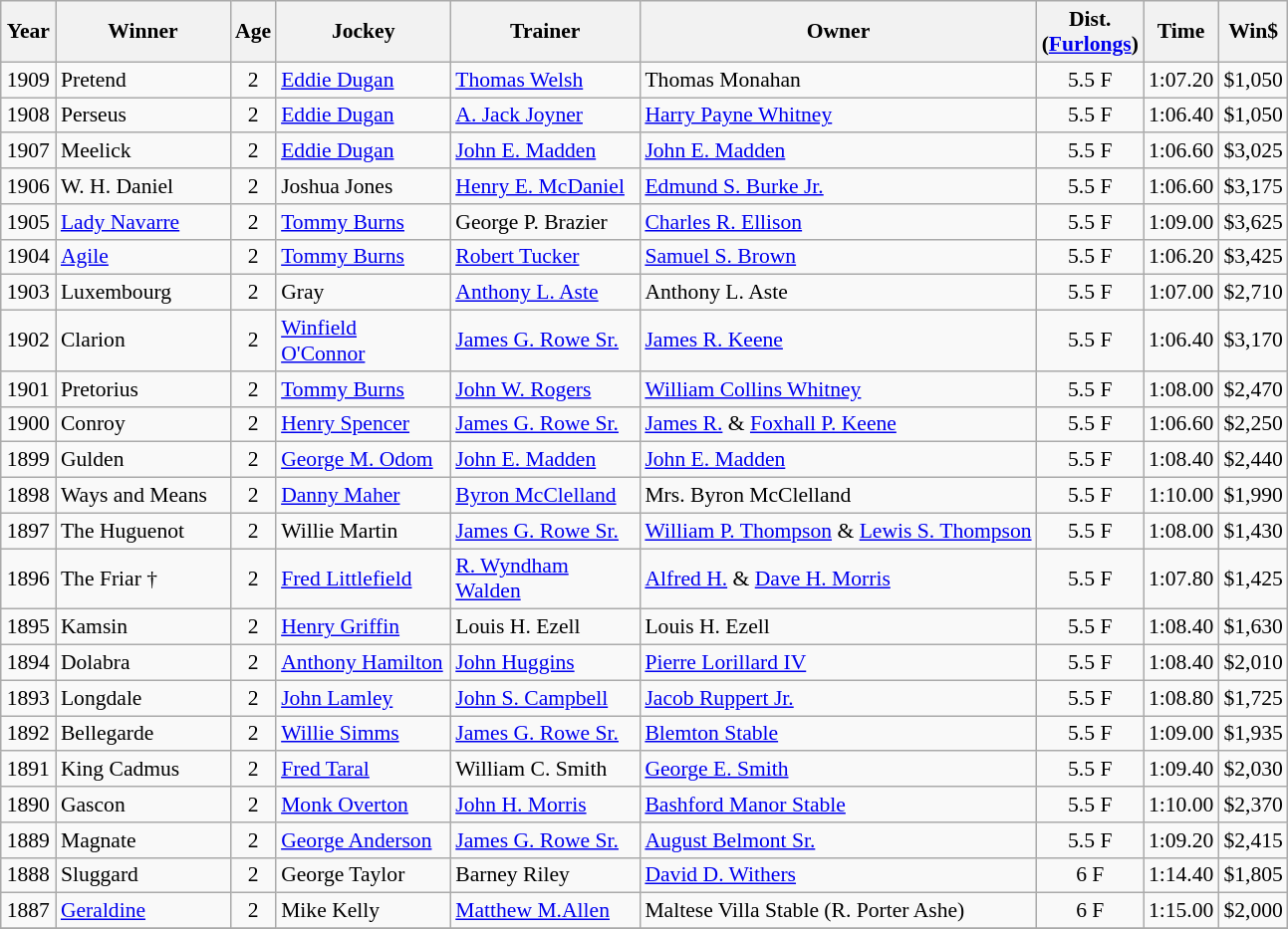<table class="wikitable sortable" style="font-size:90%">
<tr>
<th style="width:30px">Year<br></th>
<th style="width:110px">Winner<br></th>
<th style="width:20px">Age<br></th>
<th style="width:110px">Jockey<br></th>
<th style="width:120px">Trainer<br></th>
<th>Owner<br></th>
<th style="width:25px">Dist.<br> <span>(<a href='#'>Furlongs</a>)</span></th>
<th style="width:25px">Time<br></th>
<th style="width:25px">Win$</th>
</tr>
<tr>
<td align=center>1909</td>
<td>Pretend</td>
<td align=center>2</td>
<td><a href='#'>Eddie Dugan</a></td>
<td><a href='#'>Thomas Welsh</a></td>
<td>Thomas Monahan</td>
<td align=center>5.5 F</td>
<td>1:07.20</td>
<td>$1,050</td>
</tr>
<tr>
<td align=center>1908</td>
<td>Perseus</td>
<td align=center>2</td>
<td><a href='#'>Eddie Dugan</a></td>
<td><a href='#'>A. Jack Joyner</a></td>
<td><a href='#'>Harry Payne Whitney</a></td>
<td align=center>5.5 F</td>
<td>1:06.40</td>
<td>$1,050</td>
</tr>
<tr>
<td align=center>1907</td>
<td>Meelick</td>
<td align=center>2</td>
<td><a href='#'>Eddie Dugan</a></td>
<td><a href='#'>John E. Madden</a></td>
<td><a href='#'>John E. Madden</a></td>
<td align=center>5.5 F</td>
<td>1:06.60</td>
<td>$3,025</td>
</tr>
<tr>
<td align=center>1906</td>
<td>W. H. Daniel</td>
<td align=center>2</td>
<td>Joshua Jones</td>
<td><a href='#'>Henry E. McDaniel</a></td>
<td><a href='#'>Edmund S. Burke Jr.</a></td>
<td align=center>5.5 F</td>
<td>1:06.60</td>
<td>$3,175</td>
</tr>
<tr>
<td align=center>1905</td>
<td><a href='#'>Lady Navarre</a></td>
<td align=center>2</td>
<td><a href='#'>Tommy Burns</a></td>
<td>George P. Brazier</td>
<td><a href='#'>Charles R. Ellison</a></td>
<td align=center>5.5 F</td>
<td>1:09.00</td>
<td>$3,625</td>
</tr>
<tr>
<td align=center>1904</td>
<td><a href='#'>Agile</a></td>
<td align=center>2</td>
<td><a href='#'>Tommy Burns</a></td>
<td><a href='#'>Robert Tucker</a></td>
<td><a href='#'>Samuel S. Brown</a></td>
<td align=center>5.5 F</td>
<td>1:06.20</td>
<td>$3,425</td>
</tr>
<tr>
<td align=center>1903</td>
<td>Luxembourg</td>
<td align=center>2</td>
<td>Gray</td>
<td><a href='#'>Anthony L. Aste</a></td>
<td>Anthony L. Aste</td>
<td align=center>5.5 F</td>
<td>1:07.00</td>
<td>$2,710</td>
</tr>
<tr>
<td align=center>1902</td>
<td>Clarion</td>
<td align=center>2</td>
<td><a href='#'>Winfield O'Connor</a></td>
<td><a href='#'>James G. Rowe Sr.</a></td>
<td><a href='#'>James R. Keene</a></td>
<td align=center>5.5 F</td>
<td>1:06.40</td>
<td>$3,170</td>
</tr>
<tr>
<td align=center>1901</td>
<td>Pretorius</td>
<td align=center>2</td>
<td><a href='#'>Tommy Burns</a></td>
<td><a href='#'>John W. Rogers</a></td>
<td><a href='#'>William Collins Whitney</a></td>
<td align=center>5.5 F</td>
<td>1:08.00</td>
<td>$2,470</td>
</tr>
<tr>
<td align=center>1900</td>
<td>Conroy</td>
<td align=center>2</td>
<td><a href='#'>Henry Spencer</a></td>
<td><a href='#'>James G. Rowe Sr.</a></td>
<td><a href='#'>James R.</a> & <a href='#'>Foxhall P. Keene</a></td>
<td align=center>5.5 F</td>
<td>1:06.60</td>
<td>$2,250</td>
</tr>
<tr>
<td align=center>1899</td>
<td>Gulden</td>
<td align=center>2</td>
<td><a href='#'>George M. Odom</a></td>
<td><a href='#'>John E. Madden</a></td>
<td><a href='#'>John E. Madden</a></td>
<td align=center>5.5 F</td>
<td>1:08.40</td>
<td>$2,440</td>
</tr>
<tr>
<td align=center>1898</td>
<td>Ways and Means</td>
<td align=center>2</td>
<td><a href='#'>Danny Maher</a></td>
<td><a href='#'>Byron McClelland</a></td>
<td>Mrs. Byron McClelland</td>
<td align=center>5.5 F</td>
<td>1:10.00</td>
<td>$1,990</td>
</tr>
<tr>
<td align=center>1897</td>
<td>The Huguenot</td>
<td align=center>2</td>
<td>Willie Martin</td>
<td><a href='#'>James G. Rowe Sr.</a></td>
<td><a href='#'>William P. Thompson</a> & <a href='#'>Lewis S. Thompson</a></td>
<td align=center>5.5 F</td>
<td>1:08.00</td>
<td>$1,430</td>
</tr>
<tr>
<td align=center>1896</td>
<td>The Friar †</td>
<td align=center>2</td>
<td><a href='#'>Fred Littlefield</a></td>
<td><a href='#'>R. Wyndham Walden</a></td>
<td><a href='#'>Alfred H.</a> & <a href='#'>Dave H. Morris</a></td>
<td align=center>5.5 F</td>
<td>1:07.80</td>
<td>$1,425</td>
</tr>
<tr>
<td align=center>1895</td>
<td>Kamsin</td>
<td align=center>2</td>
<td><a href='#'>Henry Griffin</a></td>
<td>Louis H. Ezell</td>
<td>Louis H. Ezell</td>
<td align=center>5.5 F</td>
<td>1:08.40</td>
<td>$1,630</td>
</tr>
<tr>
<td align=center>1894</td>
<td>Dolabra</td>
<td align=center>2</td>
<td><a href='#'>Anthony Hamilton</a></td>
<td><a href='#'>John Huggins</a></td>
<td><a href='#'>Pierre Lorillard IV</a></td>
<td align=center>5.5 F</td>
<td>1:08.40</td>
<td>$2,010</td>
</tr>
<tr>
<td align=center>1893</td>
<td>Longdale</td>
<td align=center>2</td>
<td><a href='#'>John Lamley</a></td>
<td><a href='#'>John S. Campbell</a></td>
<td><a href='#'>Jacob Ruppert Jr.</a></td>
<td align=center>5.5 F</td>
<td>1:08.80</td>
<td>$1,725</td>
</tr>
<tr>
<td align=center>1892</td>
<td>Bellegarde</td>
<td align=center>2</td>
<td><a href='#'>Willie Simms</a></td>
<td><a href='#'>James G. Rowe Sr.</a></td>
<td><a href='#'>Blemton Stable</a></td>
<td align=center>5.5 F</td>
<td>1:09.00</td>
<td>$1,935</td>
</tr>
<tr>
<td align=center>1891</td>
<td>King Cadmus</td>
<td align=center>2</td>
<td><a href='#'>Fred Taral</a></td>
<td>William C. Smith</td>
<td><a href='#'>George E. Smith</a></td>
<td align=center>5.5 F</td>
<td>1:09.40</td>
<td>$2,030</td>
</tr>
<tr>
<td align=center>1890</td>
<td>Gascon</td>
<td align=center>2</td>
<td><a href='#'>Monk Overton</a></td>
<td><a href='#'>John H. Morris</a></td>
<td><a href='#'>Bashford Manor Stable</a></td>
<td align=center>5.5 F</td>
<td>1:10.00</td>
<td>$2,370</td>
</tr>
<tr>
<td align=center>1889</td>
<td>Magnate</td>
<td align=center>2</td>
<td><a href='#'>George Anderson</a></td>
<td><a href='#'>James G. Rowe Sr.</a></td>
<td><a href='#'>August Belmont Sr.</a></td>
<td align=center>5.5 F</td>
<td>1:09.20</td>
<td>$2,415</td>
</tr>
<tr>
<td align=center>1888</td>
<td>Sluggard</td>
<td align=center>2</td>
<td>George Taylor</td>
<td>Barney Riley</td>
<td><a href='#'>David D. Withers</a></td>
<td align=center>6 F</td>
<td>1:14.40</td>
<td>$1,805</td>
</tr>
<tr>
<td align=center>1887</td>
<td><a href='#'>Geraldine</a></td>
<td align=center>2</td>
<td>Mike Kelly</td>
<td><a href='#'>Matthew M.Allen</a></td>
<td>Maltese Villa Stable (R. Porter Ashe)</td>
<td align=center>6 F</td>
<td>1:15.00</td>
<td>$2,000</td>
</tr>
<tr>
</tr>
</table>
